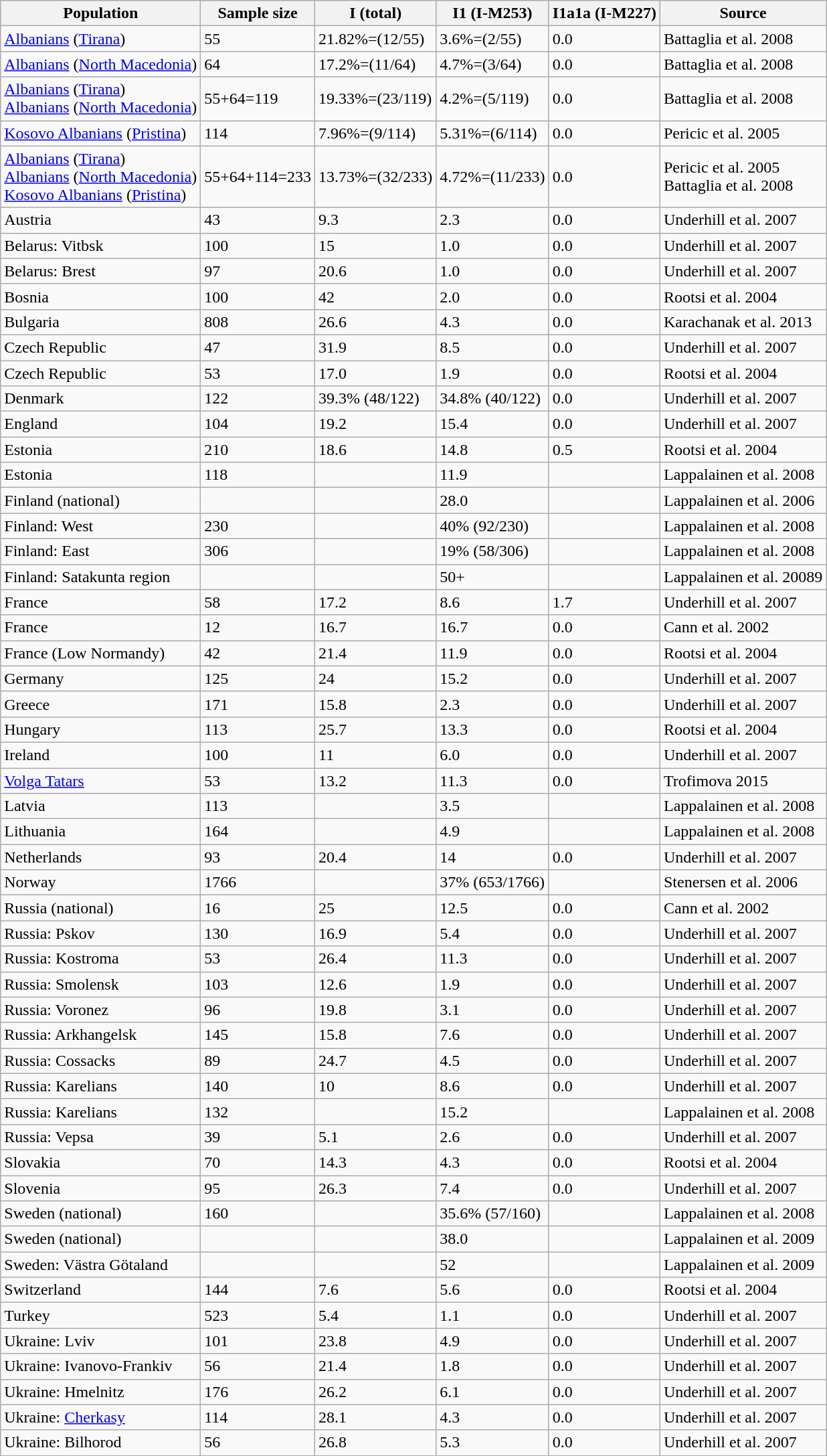<table class="wikitable sortable">
<tr>
<th>Population</th>
<th>Sample size</th>
<th>I (total)</th>
<th>I1 (I-M253)</th>
<th>I1a1a (I-M227)</th>
<th>Source</th>
</tr>
<tr>
<td><a href='#'>Albanians</a> (<a href='#'>Tirana</a>)</td>
<td>55</td>
<td>21.82%=(12/55)</td>
<td>3.6%=(2/55)</td>
<td>0.0</td>
<td>Battaglia et al. 2008</td>
</tr>
<tr>
<td><a href='#'>Albanians</a> (<a href='#'>North Macedonia</a>)</td>
<td>64</td>
<td>17.2%=(11/64)</td>
<td>4.7%=(3/64)</td>
<td>0.0</td>
<td>Battaglia et al. 2008</td>
</tr>
<tr>
<td><a href='#'>Albanians</a> (<a href='#'>Tirana</a>)<br><a href='#'>Albanians</a> (<a href='#'>North Macedonia</a>)</td>
<td>55+64=119</td>
<td>19.33%=(23/119)</td>
<td>4.2%=(5/119)</td>
<td>0.0</td>
<td>Battaglia et al. 2008</td>
</tr>
<tr>
<td><a href='#'>Kosovo Albanians</a> (<a href='#'>Pristina</a>)</td>
<td>114</td>
<td>7.96%=(9/114)</td>
<td>5.31%=(6/114)</td>
<td>0.0</td>
<td>Pericic et al. 2005</td>
</tr>
<tr>
<td><a href='#'>Albanians</a> (<a href='#'>Tirana</a>)<br><a href='#'>Albanians</a> (<a href='#'>North Macedonia</a>)<br><a href='#'>Kosovo Albanians</a> (<a href='#'>Pristina</a>)</td>
<td>55+64+114=233</td>
<td>13.73%=(32/233)</td>
<td>4.72%=(11/233)</td>
<td>0.0</td>
<td>Pericic et al. 2005<br>Battaglia et al. 2008</td>
</tr>
<tr>
<td>Austria</td>
<td>43</td>
<td>9.3</td>
<td>2.3</td>
<td>0.0</td>
<td>Underhill et al. 2007</td>
</tr>
<tr>
<td>Belarus: Vitbsk</td>
<td>100</td>
<td>15</td>
<td>1.0</td>
<td>0.0</td>
<td>Underhill et al. 2007</td>
</tr>
<tr>
<td>Belarus: Brest</td>
<td>97</td>
<td>20.6</td>
<td>1.0</td>
<td>0.0</td>
<td>Underhill et al. 2007</td>
</tr>
<tr>
<td>Bosnia</td>
<td>100</td>
<td>42</td>
<td>2.0</td>
<td>0.0</td>
<td>Rootsi et al. 2004</td>
</tr>
<tr>
<td>Bulgaria</td>
<td>808</td>
<td>26.6</td>
<td>4.3</td>
<td>0.0</td>
<td>Karachanak et al. 2013</td>
</tr>
<tr>
<td>Czech Republic</td>
<td>47</td>
<td>31.9</td>
<td>8.5</td>
<td>0.0</td>
<td>Underhill et al. 2007</td>
</tr>
<tr>
<td>Czech Republic</td>
<td>53</td>
<td>17.0</td>
<td>1.9</td>
<td>0.0</td>
<td>Rootsi et al. 2004</td>
</tr>
<tr>
<td>Denmark</td>
<td>122</td>
<td>39.3% (48/122)</td>
<td>34.8% (40/122)</td>
<td>0.0</td>
<td>Underhill et al. 2007</td>
</tr>
<tr>
<td>England</td>
<td>104</td>
<td>19.2</td>
<td>15.4</td>
<td>0.0</td>
<td>Underhill et al. 2007</td>
</tr>
<tr>
<td>Estonia</td>
<td>210</td>
<td>18.6</td>
<td>14.8</td>
<td>0.5</td>
<td>Rootsi et al. 2004</td>
</tr>
<tr>
<td>Estonia</td>
<td>118</td>
<td></td>
<td>11.9</td>
<td></td>
<td>Lappalainen et al. 2008</td>
</tr>
<tr>
<td>Finland (national)</td>
<td></td>
<td></td>
<td>28.0</td>
<td></td>
<td>Lappalainen et al. 2006</td>
</tr>
<tr>
<td>Finland: West</td>
<td>230</td>
<td></td>
<td>40% (92/230)</td>
<td></td>
<td>Lappalainen et al. 2008</td>
</tr>
<tr>
<td>Finland: East</td>
<td>306</td>
<td></td>
<td>19% (58/306)</td>
<td></td>
<td>Lappalainen et al. 2008</td>
</tr>
<tr>
<td>Finland: Satakunta region</td>
<td></td>
<td></td>
<td>50+</td>
<td></td>
<td>Lappalainen et al. 20089</td>
</tr>
<tr>
<td>France</td>
<td>58</td>
<td>17.2</td>
<td>8.6</td>
<td>1.7</td>
<td>Underhill et al. 2007</td>
</tr>
<tr>
<td>France</td>
<td>12</td>
<td>16.7</td>
<td>16.7</td>
<td>0.0</td>
<td>Cann et al. 2002</td>
</tr>
<tr>
<td>France (Low Normandy)</td>
<td>42</td>
<td>21.4</td>
<td>11.9</td>
<td>0.0</td>
<td>Rootsi et al. 2004</td>
</tr>
<tr>
<td>Germany</td>
<td>125</td>
<td>24</td>
<td>15.2</td>
<td>0.0</td>
<td>Underhill et al. 2007</td>
</tr>
<tr>
<td>Greece</td>
<td>171</td>
<td>15.8</td>
<td>2.3</td>
<td>0.0</td>
<td>Underhill et al. 2007</td>
</tr>
<tr>
<td>Hungary</td>
<td>113</td>
<td>25.7</td>
<td>13.3</td>
<td>0.0</td>
<td>Rootsi et al. 2004</td>
</tr>
<tr>
<td>Ireland</td>
<td>100</td>
<td>11</td>
<td>6.0</td>
<td>0.0</td>
<td>Underhill et al. 2007</td>
</tr>
<tr>
<td><a href='#'>Volga Tatars</a></td>
<td>53</td>
<td>13.2</td>
<td>11.3</td>
<td>0.0</td>
<td>Trofimova 2015</td>
</tr>
<tr>
<td>Latvia</td>
<td>113</td>
<td></td>
<td>3.5</td>
<td></td>
<td>Lappalainen et al. 2008</td>
</tr>
<tr>
<td>Lithuania</td>
<td>164</td>
<td></td>
<td>4.9</td>
<td></td>
<td>Lappalainen et al. 2008</td>
</tr>
<tr>
<td>Netherlands</td>
<td>93</td>
<td>20.4</td>
<td>14</td>
<td>0.0</td>
<td>Underhill et al. 2007</td>
</tr>
<tr>
<td>Norway</td>
<td>1766</td>
<td></td>
<td>37% (653/1766)</td>
<td></td>
<td>Stenersen et al. 2006</td>
</tr>
<tr>
<td>Russia (national)</td>
<td>16</td>
<td>25</td>
<td>12.5</td>
<td>0.0</td>
<td>Cann et al. 2002</td>
</tr>
<tr>
<td>Russia: Pskov</td>
<td>130</td>
<td>16.9</td>
<td>5.4</td>
<td>0.0</td>
<td>Underhill et al. 2007</td>
</tr>
<tr>
<td>Russia: Kostroma</td>
<td>53</td>
<td>26.4</td>
<td>11.3</td>
<td>0.0</td>
<td>Underhill et al. 2007</td>
</tr>
<tr>
<td>Russia: Smolensk</td>
<td>103</td>
<td>12.6</td>
<td>1.9</td>
<td>0.0</td>
<td>Underhill et al. 2007</td>
</tr>
<tr>
<td>Russia: Voronez</td>
<td>96</td>
<td>19.8</td>
<td>3.1</td>
<td>0.0</td>
<td>Underhill et al. 2007</td>
</tr>
<tr>
<td>Russia: Arkhangelsk</td>
<td>145</td>
<td>15.8</td>
<td>7.6</td>
<td>0.0</td>
<td>Underhill et al. 2007</td>
</tr>
<tr>
<td>Russia: Cossacks</td>
<td>89</td>
<td>24.7</td>
<td>4.5</td>
<td>0.0</td>
<td>Underhill et al. 2007</td>
</tr>
<tr>
<td>Russia: Karelians</td>
<td>140</td>
<td>10</td>
<td>8.6</td>
<td>0.0</td>
<td>Underhill et al. 2007</td>
</tr>
<tr>
<td>Russia: Karelians</td>
<td>132</td>
<td></td>
<td>15.2</td>
<td></td>
<td>Lappalainen et al. 2008</td>
</tr>
<tr>
<td>Russia: Vepsa</td>
<td>39</td>
<td>5.1</td>
<td>2.6</td>
<td>0.0</td>
<td>Underhill et al. 2007</td>
</tr>
<tr>
<td>Slovakia</td>
<td>70</td>
<td>14.3</td>
<td>4.3</td>
<td>0.0</td>
<td>Rootsi et al. 2004</td>
</tr>
<tr>
<td>Slovenia</td>
<td>95</td>
<td>26.3</td>
<td>7.4</td>
<td>0.0</td>
<td>Underhill et al. 2007</td>
</tr>
<tr>
<td>Sweden (national)</td>
<td>160</td>
<td></td>
<td>35.6% (57/160)</td>
<td></td>
<td>Lappalainen et al. 2008</td>
</tr>
<tr>
<td>Sweden (national)</td>
<td></td>
<td></td>
<td>38.0</td>
<td></td>
<td>Lappalainen et al. 2009</td>
</tr>
<tr>
<td>Sweden: Västra Götaland</td>
<td></td>
<td></td>
<td>52</td>
<td></td>
<td>Lappalainen et al. 2009</td>
</tr>
<tr>
<td>Switzerland</td>
<td>144</td>
<td>7.6</td>
<td>5.6</td>
<td>0.0</td>
<td>Rootsi et al. 2004</td>
</tr>
<tr>
<td>Turkey</td>
<td>523</td>
<td>5.4</td>
<td>1.1</td>
<td>0.0</td>
<td>Underhill et al. 2007</td>
</tr>
<tr>
<td>Ukraine: Lviv</td>
<td>101</td>
<td>23.8</td>
<td>4.9</td>
<td>0.0</td>
<td>Underhill et al. 2007</td>
</tr>
<tr>
<td>Ukraine: Ivanovo-Frankiv</td>
<td>56</td>
<td>21.4</td>
<td>1.8</td>
<td>0.0</td>
<td>Underhill et al. 2007</td>
</tr>
<tr>
<td>Ukraine: Hmelnitz</td>
<td>176</td>
<td>26.2</td>
<td>6.1</td>
<td>0.0</td>
<td>Underhill et al. 2007</td>
</tr>
<tr>
<td>Ukraine: <a href='#'>Cherkasy</a></td>
<td>114</td>
<td>28.1</td>
<td>4.3</td>
<td>0.0</td>
<td>Underhill et al. 2007</td>
</tr>
<tr>
<td>Ukraine: Bilhorod</td>
<td>56</td>
<td>26.8</td>
<td>5.3</td>
<td>0.0</td>
<td>Underhill et al. 2007</td>
</tr>
</table>
